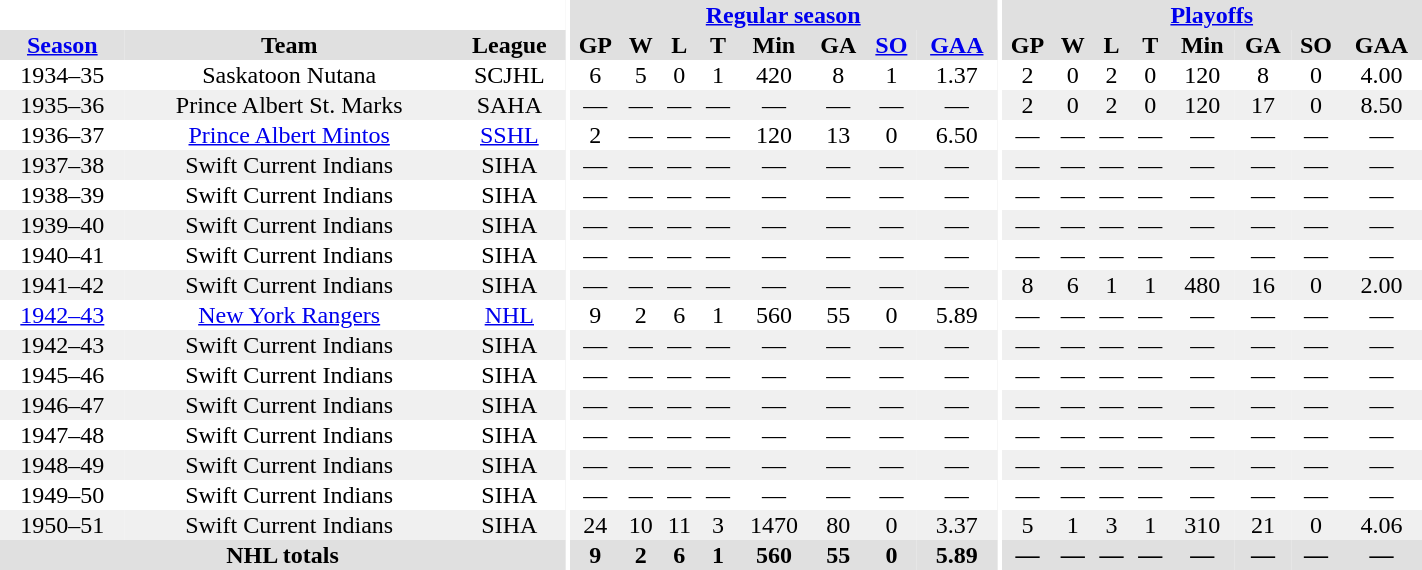<table border="0" cellpadding="1" cellspacing="0" style="width:75%; text-align:center;">
<tr bgcolor="#e0e0e0">
<th colspan="3" bgcolor="#ffffff"></th>
<th rowspan="99" bgcolor="#ffffff"></th>
<th colspan="8" bgcolor="#e0e0e0"><a href='#'>Regular season</a></th>
<th rowspan="99" bgcolor="#ffffff"></th>
<th colspan="8" bgcolor="#e0e0e0"><a href='#'>Playoffs</a></th>
</tr>
<tr bgcolor="#e0e0e0">
<th><a href='#'>Season</a></th>
<th>Team</th>
<th>League</th>
<th>GP</th>
<th>W</th>
<th>L</th>
<th>T</th>
<th>Min</th>
<th>GA</th>
<th><a href='#'>SO</a></th>
<th><a href='#'>GAA</a></th>
<th>GP</th>
<th>W</th>
<th>L</th>
<th>T</th>
<th>Min</th>
<th>GA</th>
<th>SO</th>
<th>GAA</th>
</tr>
<tr>
<td>1934–35</td>
<td>Saskatoon Nutana</td>
<td>SCJHL</td>
<td>6</td>
<td>5</td>
<td>0</td>
<td>1</td>
<td>420</td>
<td>8</td>
<td>1</td>
<td>1.37</td>
<td>2</td>
<td>0</td>
<td>2</td>
<td>0</td>
<td>120</td>
<td>8</td>
<td>0</td>
<td>4.00</td>
</tr>
<tr bgcolor="#f0f0f0">
<td>1935–36</td>
<td>Prince Albert St. Marks</td>
<td>SAHA</td>
<td>—</td>
<td>—</td>
<td>—</td>
<td>—</td>
<td>—</td>
<td>—</td>
<td>—</td>
<td>—</td>
<td>2</td>
<td>0</td>
<td>2</td>
<td>0</td>
<td>120</td>
<td>17</td>
<td>0</td>
<td>8.50</td>
</tr>
<tr>
<td>1936–37</td>
<td><a href='#'>Prince Albert Mintos</a></td>
<td><a href='#'>SSHL</a></td>
<td>2</td>
<td>—</td>
<td>—</td>
<td>—</td>
<td>120</td>
<td>13</td>
<td>0</td>
<td>6.50</td>
<td>—</td>
<td>—</td>
<td>—</td>
<td>—</td>
<td>—</td>
<td>—</td>
<td>—</td>
<td>—</td>
</tr>
<tr bgcolor="#f0f0f0">
<td>1937–38</td>
<td>Swift Current Indians</td>
<td>SIHA</td>
<td>—</td>
<td>—</td>
<td>—</td>
<td>—</td>
<td>—</td>
<td>—</td>
<td>—</td>
<td>—</td>
<td>—</td>
<td>—</td>
<td>—</td>
<td>—</td>
<td>—</td>
<td>—</td>
<td>—</td>
<td>—</td>
</tr>
<tr>
<td>1938–39</td>
<td>Swift Current Indians</td>
<td>SIHA</td>
<td>—</td>
<td>—</td>
<td>—</td>
<td>—</td>
<td>—</td>
<td>—</td>
<td>—</td>
<td>—</td>
<td>—</td>
<td>—</td>
<td>—</td>
<td>—</td>
<td>—</td>
<td>—</td>
<td>—</td>
<td>—</td>
</tr>
<tr bgcolor="#f0f0f0">
<td>1939–40</td>
<td>Swift Current Indians</td>
<td>SIHA</td>
<td>—</td>
<td>—</td>
<td>—</td>
<td>—</td>
<td>—</td>
<td>—</td>
<td>—</td>
<td>—</td>
<td>—</td>
<td>—</td>
<td>—</td>
<td>—</td>
<td>—</td>
<td>—</td>
<td>—</td>
<td>—</td>
</tr>
<tr>
<td>1940–41</td>
<td>Swift Current Indians</td>
<td>SIHA</td>
<td>—</td>
<td>—</td>
<td>—</td>
<td>—</td>
<td>—</td>
<td>—</td>
<td>—</td>
<td>—</td>
<td>—</td>
<td>—</td>
<td>—</td>
<td>—</td>
<td>—</td>
<td>—</td>
<td>—</td>
<td>—</td>
</tr>
<tr bgcolor="#f0f0f0">
<td>1941–42</td>
<td>Swift Current Indians</td>
<td>SIHA</td>
<td>—</td>
<td>—</td>
<td>—</td>
<td>—</td>
<td>—</td>
<td>—</td>
<td>—</td>
<td>—</td>
<td>8</td>
<td>6</td>
<td>1</td>
<td>1</td>
<td>480</td>
<td>16</td>
<td>0</td>
<td>2.00</td>
</tr>
<tr>
<td><a href='#'>1942–43</a></td>
<td><a href='#'>New York Rangers</a></td>
<td><a href='#'>NHL</a></td>
<td>9</td>
<td>2</td>
<td>6</td>
<td>1</td>
<td>560</td>
<td>55</td>
<td>0</td>
<td>5.89</td>
<td>—</td>
<td>—</td>
<td>—</td>
<td>—</td>
<td>—</td>
<td>—</td>
<td>—</td>
<td>—</td>
</tr>
<tr bgcolor="#f0f0f0">
<td>1942–43</td>
<td>Swift Current Indians</td>
<td>SIHA</td>
<td>—</td>
<td>—</td>
<td>—</td>
<td>—</td>
<td>—</td>
<td>—</td>
<td>—</td>
<td>—</td>
<td>—</td>
<td>—</td>
<td>—</td>
<td>—</td>
<td>—</td>
<td>—</td>
<td>—</td>
<td>—</td>
</tr>
<tr>
<td>1945–46</td>
<td>Swift Current Indians</td>
<td>SIHA</td>
<td>—</td>
<td>—</td>
<td>—</td>
<td>—</td>
<td>—</td>
<td>—</td>
<td>—</td>
<td>—</td>
<td>—</td>
<td>—</td>
<td>—</td>
<td>—</td>
<td>—</td>
<td>—</td>
<td>—</td>
<td>—</td>
</tr>
<tr bgcolor="#f0f0f0">
<td>1946–47</td>
<td>Swift Current Indians</td>
<td>SIHA</td>
<td>—</td>
<td>—</td>
<td>—</td>
<td>—</td>
<td>—</td>
<td>—</td>
<td>—</td>
<td>—</td>
<td>—</td>
<td>—</td>
<td>—</td>
<td>—</td>
<td>—</td>
<td>—</td>
<td>—</td>
<td>—</td>
</tr>
<tr>
<td>1947–48</td>
<td>Swift Current Indians</td>
<td>SIHA</td>
<td>—</td>
<td>—</td>
<td>—</td>
<td>—</td>
<td>—</td>
<td>—</td>
<td>—</td>
<td>—</td>
<td>—</td>
<td>—</td>
<td>—</td>
<td>—</td>
<td>—</td>
<td>—</td>
<td>—</td>
<td>—</td>
</tr>
<tr bgcolor="#f0f0f0">
<td>1948–49</td>
<td>Swift Current Indians</td>
<td>SIHA</td>
<td>—</td>
<td>—</td>
<td>—</td>
<td>—</td>
<td>—</td>
<td>—</td>
<td>—</td>
<td>—</td>
<td>—</td>
<td>—</td>
<td>—</td>
<td>—</td>
<td>—</td>
<td>—</td>
<td>—</td>
<td>—</td>
</tr>
<tr>
<td>1949–50</td>
<td>Swift Current Indians</td>
<td>SIHA</td>
<td>—</td>
<td>—</td>
<td>—</td>
<td>—</td>
<td>—</td>
<td>—</td>
<td>—</td>
<td>—</td>
<td>—</td>
<td>—</td>
<td>—</td>
<td>—</td>
<td>—</td>
<td>—</td>
<td>—</td>
<td>—</td>
</tr>
<tr bgcolor="#f0f0f0">
<td>1950–51</td>
<td>Swift Current Indians</td>
<td>SIHA</td>
<td>24</td>
<td>10</td>
<td>11</td>
<td>3</td>
<td>1470</td>
<td>80</td>
<td>0</td>
<td>3.37</td>
<td>5</td>
<td>1</td>
<td>3</td>
<td>1</td>
<td>310</td>
<td>21</td>
<td>0</td>
<td>4.06</td>
</tr>
<tr bgcolor="#e0e0e0">
<th colspan="3">NHL totals</th>
<th>9</th>
<th>2</th>
<th>6</th>
<th>1</th>
<th>560</th>
<th>55</th>
<th>0</th>
<th>5.89</th>
<th>—</th>
<th>—</th>
<th>—</th>
<th>—</th>
<th>—</th>
<th>—</th>
<th>—</th>
<th>—</th>
</tr>
</table>
